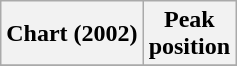<table class="wikitable sortable plainrowheaders" style="text-align:center">
<tr>
<th scope="col">Chart (2002)</th>
<th scope="col">Peak<br> position</th>
</tr>
<tr>
</tr>
</table>
